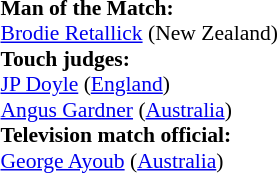<table width=100% style="font-size: 90%">
<tr>
<td><br><strong>Man of the Match:</strong>
<br><a href='#'>Brodie Retallick</a> (New Zealand)<br><strong>Touch judges:</strong>
<br><a href='#'>JP Doyle</a> (<a href='#'>England</a>)
<br><a href='#'>Angus Gardner</a> (<a href='#'>Australia</a>)
<br><strong>Television match official:</strong>
<br><a href='#'>George Ayoub</a> (<a href='#'>Australia</a>)</td>
</tr>
</table>
